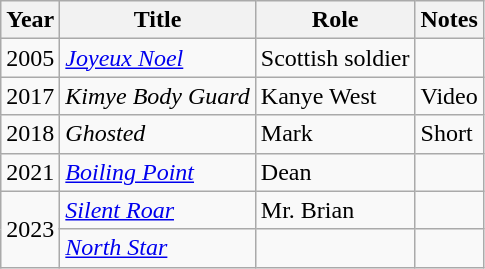<table class="wikitable sortable">
<tr>
<th>Year</th>
<th>Title</th>
<th>Role</th>
<th>Notes</th>
</tr>
<tr>
<td>2005</td>
<td><em><a href='#'>Joyeux Noel</a></em></td>
<td>Scottish soldier</td>
<td></td>
</tr>
<tr>
<td>2017</td>
<td><em>Kimye Body Guard</em></td>
<td>Kanye West</td>
<td>Video</td>
</tr>
<tr>
<td>2018</td>
<td><em>Ghosted</em></td>
<td>Mark</td>
<td>Short</td>
</tr>
<tr>
<td>2021</td>
<td><em><a href='#'>Boiling Point</a></em></td>
<td>Dean</td>
<td></td>
</tr>
<tr>
<td rowspan="2">2023</td>
<td><em><a href='#'>Silent Roar</a></em></td>
<td>Mr. Brian</td>
<td></td>
</tr>
<tr>
<td><em><a href='#'>North Star</a></em></td>
<td></td>
<td></td>
</tr>
</table>
